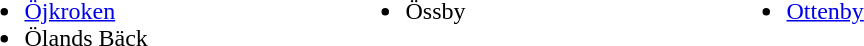<table class="" style="margin-bottom: 10px;">
<tr>
<td valign="top" width="250"><br><ul><li><a href='#'>Öjkroken</a></li><li>Ölands Bäck</li></ul></td>
<td valign="top" width="250"><br><ul><li>Össby</li></ul></td>
<td valign="top" width="250"><br><ul><li><a href='#'>Ottenby</a></li></ul></td>
</tr>
</table>
